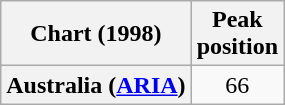<table class="wikitable plainrowheaders">
<tr>
<th align="left">Chart (1998)</th>
<th align="left">Peak<br>position</th>
</tr>
<tr>
<th scope="row">Australia (<a href='#'>ARIA</a>)</th>
<td style="text-align:center;">66</td>
</tr>
</table>
